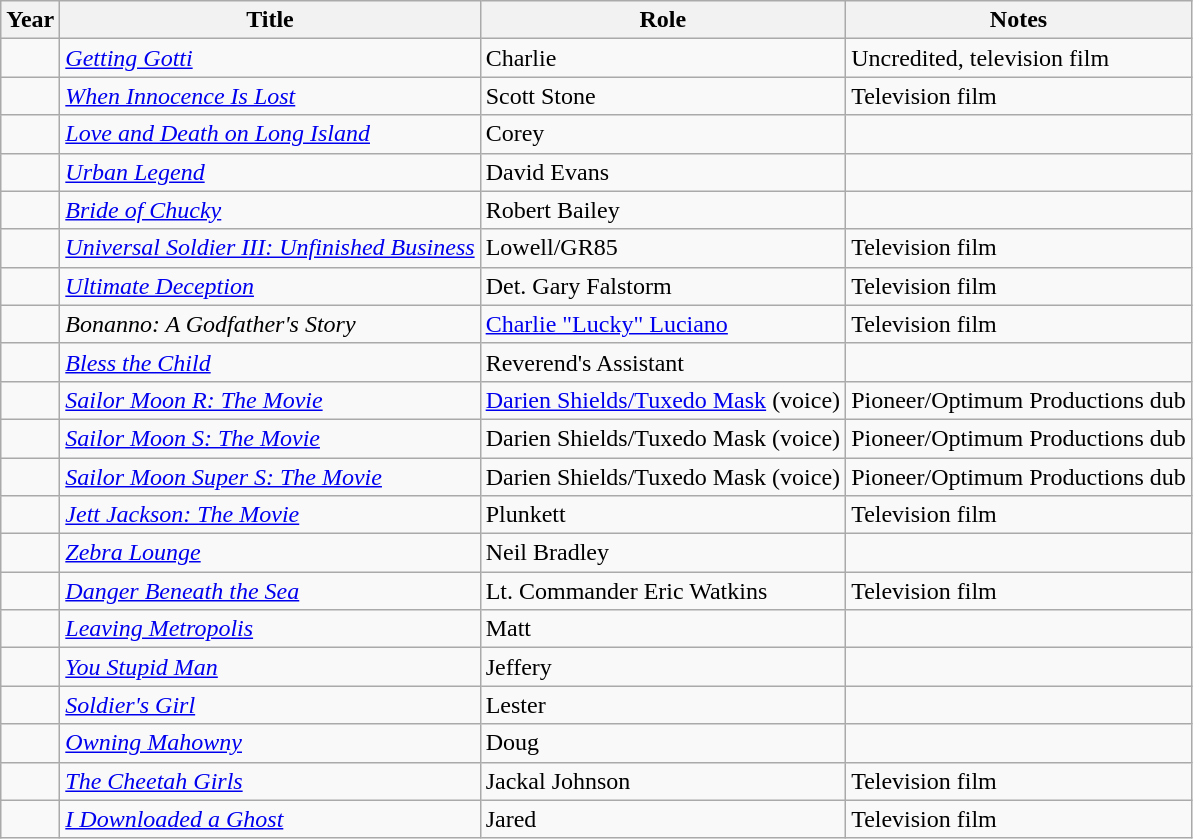<table class="wikitable sortable">
<tr>
<th>Year</th>
<th>Title</th>
<th>Role</th>
<th>Notes</th>
</tr>
<tr>
<td></td>
<td><em><a href='#'>Getting Gotti</a></em></td>
<td>Charlie</td>
<td>Uncredited, television film</td>
</tr>
<tr>
<td></td>
<td><em><a href='#'>When Innocence Is Lost</a></em></td>
<td>Scott Stone</td>
<td>Television film</td>
</tr>
<tr>
<td></td>
<td><em><a href='#'>Love and Death on Long Island</a></em></td>
<td>Corey</td>
<td></td>
</tr>
<tr>
<td></td>
<td><em><a href='#'>Urban Legend</a></em></td>
<td>David Evans</td>
<td></td>
</tr>
<tr>
<td></td>
<td><em><a href='#'>Bride of Chucky</a></em></td>
<td>Robert Bailey</td>
<td></td>
</tr>
<tr>
<td></td>
<td><em><a href='#'>Universal Soldier III: Unfinished Business</a></em></td>
<td>Lowell/GR85</td>
<td>Television film</td>
</tr>
<tr>
<td></td>
<td><em><a href='#'>Ultimate Deception</a></em></td>
<td>Det. Gary Falstorm</td>
<td>Television film</td>
</tr>
<tr>
<td></td>
<td><em>Bonanno: A Godfather's Story</em></td>
<td><a href='#'>Charlie "Lucky" Luciano</a></td>
<td>Television film</td>
</tr>
<tr>
<td></td>
<td><em><a href='#'>Bless the Child</a></em></td>
<td>Reverend's Assistant</td>
<td></td>
</tr>
<tr>
<td></td>
<td><em><a href='#'>Sailor Moon R: The Movie</a></em></td>
<td><a href='#'>Darien Shields/Tuxedo Mask</a> (voice)</td>
<td>Pioneer/Optimum Productions dub</td>
</tr>
<tr>
<td></td>
<td><em><a href='#'>Sailor Moon S: The Movie</a></em></td>
<td>Darien Shields/Tuxedo Mask (voice)</td>
<td>Pioneer/Optimum Productions dub</td>
</tr>
<tr>
<td></td>
<td><em><a href='#'>Sailor Moon Super S: The Movie</a></em></td>
<td>Darien Shields/Tuxedo Mask (voice)</td>
<td>Pioneer/Optimum Productions dub</td>
</tr>
<tr>
<td></td>
<td><em><a href='#'>Jett Jackson: The Movie</a></em></td>
<td>Plunkett</td>
<td>Television film</td>
</tr>
<tr>
<td></td>
<td><em><a href='#'>Zebra Lounge</a></em></td>
<td>Neil Bradley</td>
<td></td>
</tr>
<tr>
<td></td>
<td><em><a href='#'>Danger Beneath the Sea</a></em></td>
<td>Lt. Commander Eric Watkins</td>
<td>Television film</td>
</tr>
<tr>
<td></td>
<td><em><a href='#'>Leaving Metropolis</a></em></td>
<td>Matt</td>
<td></td>
</tr>
<tr>
<td></td>
<td><em><a href='#'>You Stupid Man</a></em></td>
<td>Jeffery</td>
<td></td>
</tr>
<tr>
<td></td>
<td><em><a href='#'>Soldier's Girl</a></em></td>
<td>Lester</td>
<td></td>
</tr>
<tr>
<td></td>
<td><em><a href='#'>Owning Mahowny</a></em></td>
<td>Doug</td>
<td></td>
</tr>
<tr>
<td></td>
<td><em><a href='#'>The Cheetah Girls</a></em></td>
<td>Jackal Johnson</td>
<td>Television film</td>
</tr>
<tr>
<td></td>
<td><em><a href='#'>I Downloaded a Ghost</a></em></td>
<td>Jared</td>
<td>Television film</td>
</tr>
</table>
